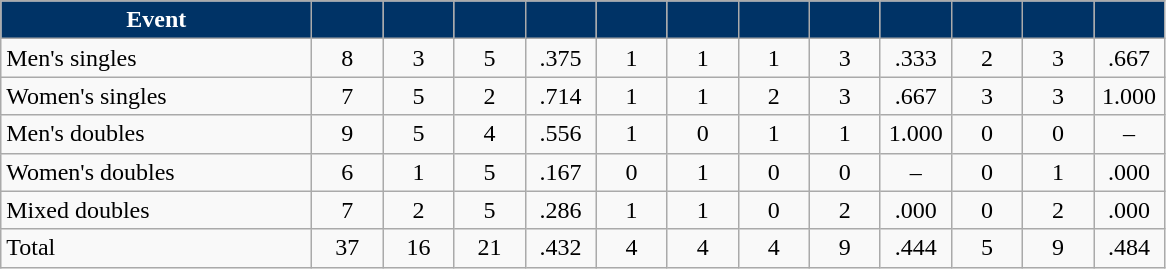<table class="wikitable" style="text-align:center">
<tr>
<th style="background:#003366; color:white" width="200px">Event</th>
<th style="background:#003366; color:white" width="40px"></th>
<th style="background:#003366; color:white" width="40px"></th>
<th style="background:#003366; color:white" width="40px"></th>
<th style="background:#003366; color:white" width="40px"></th>
<th style="background:#003366; color:white" width="40px"></th>
<th style="background:#003366; color:white" width="40px"></th>
<th style="background:#003366; color:white" width="40px"></th>
<th style="background:#003366; color:white" width="40px"></th>
<th style="background:#003366; color:white" width="40px"></th>
<th style="background:#003366; color:white" width="40px"></th>
<th style="background:#003366; color:white" width="40px"></th>
<th style="background:#003366; color:white" width="40px"></th>
</tr>
<tr>
<td style="text-align:left">Men's singles</td>
<td>8</td>
<td>3</td>
<td>5</td>
<td>.375</td>
<td>1</td>
<td>1</td>
<td>1</td>
<td>3</td>
<td>.333</td>
<td>2</td>
<td>3</td>
<td>.667</td>
</tr>
<tr>
<td style="text-align:left">Women's singles</td>
<td>7</td>
<td>5</td>
<td>2</td>
<td>.714</td>
<td>1</td>
<td>1</td>
<td>2</td>
<td>3</td>
<td>.667</td>
<td>3</td>
<td>3</td>
<td>1.000</td>
</tr>
<tr>
<td style="text-align:left">Men's doubles</td>
<td>9</td>
<td>5</td>
<td>4</td>
<td>.556</td>
<td>1</td>
<td>0</td>
<td>1</td>
<td>1</td>
<td>1.000</td>
<td>0</td>
<td>0</td>
<td>–</td>
</tr>
<tr>
<td style="text-align:left">Women's doubles</td>
<td>6</td>
<td>1</td>
<td>5</td>
<td>.167</td>
<td>0</td>
<td>1</td>
<td>0</td>
<td>0</td>
<td>–</td>
<td>0</td>
<td>1</td>
<td>.000</td>
</tr>
<tr>
<td style="text-align:left">Mixed doubles</td>
<td>7</td>
<td>2</td>
<td>5</td>
<td>.286</td>
<td>1</td>
<td>1</td>
<td>0</td>
<td>2</td>
<td>.000</td>
<td>0</td>
<td>2</td>
<td>.000</td>
</tr>
<tr>
<td style="text-align:left">Total</td>
<td>37</td>
<td>16</td>
<td>21</td>
<td>.432</td>
<td>4</td>
<td>4</td>
<td>4</td>
<td>9</td>
<td>.444</td>
<td>5</td>
<td>9</td>
<td>.484</td>
</tr>
</table>
